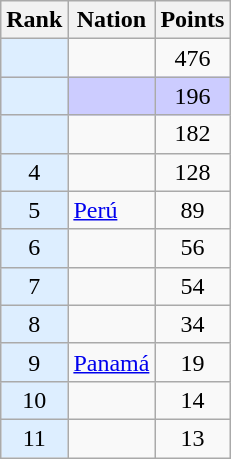<table class="wikitable sortable" style="text-align:center">
<tr>
<th>Rank</th>
<th>Nation</th>
<th>Points</th>
</tr>
<tr>
<td bgcolor = DDEEFF></td>
<td align=left></td>
<td>476</td>
</tr>
<tr style="background-color:#ccccff">
<td bgcolor = DDEEFF></td>
<td align=left></td>
<td>196</td>
</tr>
<tr>
<td bgcolor = DDEEFF></td>
<td align=left></td>
<td>182</td>
</tr>
<tr>
<td bgcolor = DDEEFF>4</td>
<td align=left></td>
<td>128</td>
</tr>
<tr>
<td bgcolor = DDEEFF>5</td>
<td align=left> <a href='#'>Perú</a></td>
<td>89</td>
</tr>
<tr>
<td bgcolor = DDEEFF>6</td>
<td align=left></td>
<td>56</td>
</tr>
<tr>
<td bgcolor = DDEEFF>7</td>
<td align=left></td>
<td>54</td>
</tr>
<tr>
<td bgcolor = DDEEFF>8</td>
<td align=left></td>
<td>34</td>
</tr>
<tr>
<td bgcolor = DDEEFF>9</td>
<td align=left> <a href='#'>Panamá</a></td>
<td>19</td>
</tr>
<tr>
<td bgcolor = DDEEFF>10</td>
<td align=left></td>
<td>14</td>
</tr>
<tr>
<td bgcolor = DDEEFF>11</td>
<td align=left></td>
<td>13</td>
</tr>
</table>
